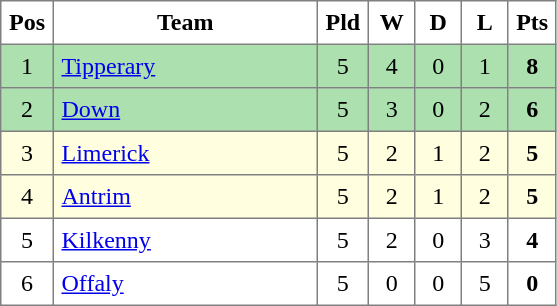<table style="border-collapse:collapse" border="1" cellspacing="0" cellpadding="5">
<tr>
<th>Pos</th>
<th width="165">Team</th>
<th width="20">Pld</th>
<th width="20">W</th>
<th width="20">D</th>
<th width="20">L</th>
<th width="20">Pts</th>
</tr>
<tr align="center" style="background:#ACE1AF;">
<td>1</td>
<td style="text-align:left;"> <a href='#'>Tipperary</a></td>
<td>5</td>
<td>4</td>
<td>0</td>
<td>1</td>
<td><strong>8</strong></td>
</tr>
<tr align="center" style="background:#ACE1AF;">
<td>2</td>
<td style="text-align:left;"> <a href='#'>Down</a></td>
<td>5</td>
<td>3</td>
<td>0</td>
<td>2</td>
<td><strong>6</strong></td>
</tr>
<tr align="center" style="background:#FFFFE0;">
<td>3</td>
<td style="text-align:left;"> <a href='#'>Limerick</a></td>
<td>5</td>
<td>2</td>
<td>1</td>
<td>2</td>
<td><strong>5</strong></td>
</tr>
<tr align="center" style="background:#FFFFE0;">
<td>4</td>
<td style="text-align:left;"> <a href='#'>Antrim</a></td>
<td>5</td>
<td>2</td>
<td>1</td>
<td>2</td>
<td><strong>5</strong></td>
</tr>
<tr align="center">
<td>5</td>
<td style="text-align:left;"> <a href='#'>Kilkenny</a></td>
<td>5</td>
<td>2</td>
<td>0</td>
<td>3</td>
<td><strong>4</strong></td>
</tr>
<tr align="center">
<td>6</td>
<td style="text-align:left;"> <a href='#'>Offaly</a></td>
<td>5</td>
<td>0</td>
<td>0</td>
<td>5</td>
<td><strong>0</strong></td>
</tr>
</table>
